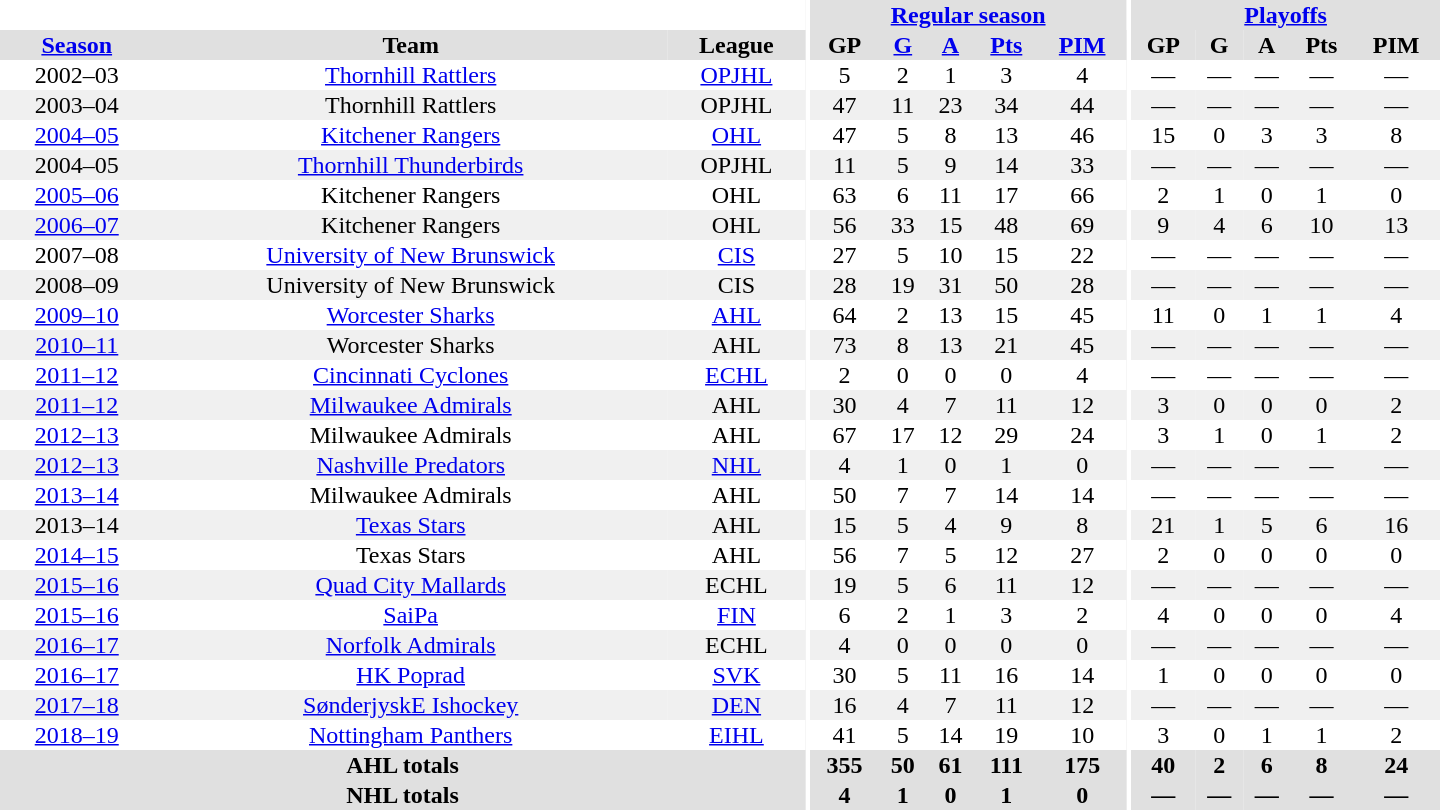<table border="0" cellpadding="1" cellspacing="0" style="text-align:center; width:60em">
<tr bgcolor="#e0e0e0">
<th colspan="3" bgcolor="#ffffff"></th>
<th rowspan="100" bgcolor="#ffffff"></th>
<th colspan="5"><a href='#'>Regular season</a></th>
<th rowspan="100" bgcolor="#ffffff"></th>
<th colspan="5"><a href='#'>Playoffs</a></th>
</tr>
<tr bgcolor="#e0e0e0">
<th><a href='#'>Season</a></th>
<th>Team</th>
<th>League</th>
<th>GP</th>
<th><a href='#'>G</a></th>
<th><a href='#'>A</a></th>
<th><a href='#'>Pts</a></th>
<th><a href='#'>PIM</a></th>
<th>GP</th>
<th>G</th>
<th>A</th>
<th>Pts</th>
<th>PIM</th>
</tr>
<tr>
<td>2002–03</td>
<td><a href='#'>Thornhill Rattlers</a></td>
<td><a href='#'>OPJHL</a></td>
<td>5</td>
<td>2</td>
<td>1</td>
<td>3</td>
<td>4</td>
<td>—</td>
<td>—</td>
<td>—</td>
<td>—</td>
<td>—</td>
</tr>
<tr bgcolor="#f0f0f0">
<td>2003–04</td>
<td>Thornhill Rattlers</td>
<td>OPJHL</td>
<td>47</td>
<td>11</td>
<td>23</td>
<td>34</td>
<td>44</td>
<td>—</td>
<td>—</td>
<td>—</td>
<td>—</td>
<td>—</td>
</tr>
<tr>
<td><a href='#'>2004–05</a></td>
<td><a href='#'>Kitchener Rangers</a></td>
<td><a href='#'>OHL</a></td>
<td>47</td>
<td>5</td>
<td>8</td>
<td>13</td>
<td>46</td>
<td>15</td>
<td>0</td>
<td>3</td>
<td>3</td>
<td>8</td>
</tr>
<tr bgcolor="#f0f0f0">
<td>2004–05</td>
<td><a href='#'>Thornhill Thunderbirds</a></td>
<td>OPJHL</td>
<td>11</td>
<td>5</td>
<td>9</td>
<td>14</td>
<td>33</td>
<td>—</td>
<td>—</td>
<td>—</td>
<td>—</td>
<td>—</td>
</tr>
<tr>
<td><a href='#'>2005–06</a></td>
<td>Kitchener Rangers</td>
<td>OHL</td>
<td>63</td>
<td>6</td>
<td>11</td>
<td>17</td>
<td>66</td>
<td>2</td>
<td>1</td>
<td>0</td>
<td>1</td>
<td>0</td>
</tr>
<tr bgcolor="#f0f0f0">
<td><a href='#'>2006–07</a></td>
<td>Kitchener Rangers</td>
<td>OHL</td>
<td>56</td>
<td>33</td>
<td>15</td>
<td>48</td>
<td>69</td>
<td>9</td>
<td>4</td>
<td>6</td>
<td>10</td>
<td>13</td>
</tr>
<tr>
<td>2007–08</td>
<td><a href='#'>University of New Brunswick</a></td>
<td><a href='#'>CIS</a></td>
<td>27</td>
<td>5</td>
<td>10</td>
<td>15</td>
<td>22</td>
<td>—</td>
<td>—</td>
<td>—</td>
<td>—</td>
<td>—</td>
</tr>
<tr bgcolor="#f0f0f0">
<td>2008–09</td>
<td>University of New Brunswick</td>
<td>CIS</td>
<td>28</td>
<td>19</td>
<td>31</td>
<td>50</td>
<td>28</td>
<td>—</td>
<td>—</td>
<td>—</td>
<td>—</td>
<td>—</td>
</tr>
<tr>
<td><a href='#'>2009–10</a></td>
<td><a href='#'>Worcester Sharks</a></td>
<td><a href='#'>AHL</a></td>
<td>64</td>
<td>2</td>
<td>13</td>
<td>15</td>
<td>45</td>
<td>11</td>
<td>0</td>
<td>1</td>
<td>1</td>
<td>4</td>
</tr>
<tr bgcolor="#f0f0f0">
<td><a href='#'>2010–11</a></td>
<td>Worcester Sharks</td>
<td>AHL</td>
<td>73</td>
<td>8</td>
<td>13</td>
<td>21</td>
<td>45</td>
<td>—</td>
<td>—</td>
<td>—</td>
<td>—</td>
<td>—</td>
</tr>
<tr>
<td><a href='#'>2011–12</a></td>
<td><a href='#'>Cincinnati Cyclones</a></td>
<td><a href='#'>ECHL</a></td>
<td>2</td>
<td>0</td>
<td>0</td>
<td>0</td>
<td>4</td>
<td>—</td>
<td>—</td>
<td>—</td>
<td>—</td>
<td>—</td>
</tr>
<tr bgcolor="#f0f0f0">
<td><a href='#'>2011–12</a></td>
<td><a href='#'>Milwaukee Admirals</a></td>
<td>AHL</td>
<td>30</td>
<td>4</td>
<td>7</td>
<td>11</td>
<td>12</td>
<td>3</td>
<td>0</td>
<td>0</td>
<td>0</td>
<td>2</td>
</tr>
<tr>
<td><a href='#'>2012–13</a></td>
<td>Milwaukee Admirals</td>
<td>AHL</td>
<td>67</td>
<td>17</td>
<td>12</td>
<td>29</td>
<td>24</td>
<td>3</td>
<td>1</td>
<td>0</td>
<td>1</td>
<td>2</td>
</tr>
<tr bgcolor="#f0f0f0">
<td><a href='#'>2012–13</a></td>
<td><a href='#'>Nashville Predators</a></td>
<td><a href='#'>NHL</a></td>
<td>4</td>
<td>1</td>
<td>0</td>
<td>1</td>
<td>0</td>
<td>—</td>
<td>—</td>
<td>—</td>
<td>—</td>
<td>—</td>
</tr>
<tr>
<td><a href='#'>2013–14</a></td>
<td>Milwaukee Admirals</td>
<td>AHL</td>
<td>50</td>
<td>7</td>
<td>7</td>
<td>14</td>
<td>14</td>
<td>—</td>
<td>—</td>
<td>—</td>
<td>—</td>
<td>—</td>
</tr>
<tr bgcolor="#f0f0f0">
<td>2013–14</td>
<td><a href='#'>Texas Stars</a></td>
<td>AHL</td>
<td>15</td>
<td>5</td>
<td>4</td>
<td>9</td>
<td>8</td>
<td>21</td>
<td>1</td>
<td>5</td>
<td>6</td>
<td>16</td>
</tr>
<tr>
<td><a href='#'>2014–15</a></td>
<td>Texas Stars</td>
<td>AHL</td>
<td>56</td>
<td>7</td>
<td>5</td>
<td>12</td>
<td>27</td>
<td>2</td>
<td>0</td>
<td>0</td>
<td>0</td>
<td>0</td>
</tr>
<tr>
</tr>
<tr bgcolor="#f0f0f0">
<td><a href='#'>2015–16</a></td>
<td><a href='#'>Quad City Mallards</a></td>
<td>ECHL</td>
<td>19</td>
<td>5</td>
<td>6</td>
<td>11</td>
<td>12</td>
<td>—</td>
<td>—</td>
<td>—</td>
<td>—</td>
<td>—</td>
</tr>
<tr>
<td><a href='#'>2015–16</a></td>
<td><a href='#'>SaiPa</a></td>
<td><a href='#'>FIN</a></td>
<td>6</td>
<td>2</td>
<td>1</td>
<td>3</td>
<td>2</td>
<td>4</td>
<td>0</td>
<td>0</td>
<td>0</td>
<td>4</td>
</tr>
<tr>
</tr>
<tr bgcolor="#f0f0f0">
<td><a href='#'>2016–17</a></td>
<td><a href='#'>Norfolk Admirals</a></td>
<td>ECHL</td>
<td>4</td>
<td>0</td>
<td>0</td>
<td>0</td>
<td>0</td>
<td>—</td>
<td>—</td>
<td>—</td>
<td>—</td>
<td>—</td>
</tr>
<tr>
<td><a href='#'>2016–17</a></td>
<td><a href='#'>HK Poprad</a></td>
<td><a href='#'>SVK</a></td>
<td>30</td>
<td>5</td>
<td>11</td>
<td>16</td>
<td>14</td>
<td>1</td>
<td>0</td>
<td>0</td>
<td>0</td>
<td>0</td>
</tr>
<tr>
</tr>
<tr bgcolor="#f0f0f0">
<td><a href='#'>2017–18</a></td>
<td><a href='#'>SønderjyskE Ishockey</a></td>
<td><a href='#'>DEN</a></td>
<td>16</td>
<td>4</td>
<td>7</td>
<td>11</td>
<td>12</td>
<td>—</td>
<td>—</td>
<td>—</td>
<td>—</td>
<td>—</td>
</tr>
<tr>
<td><a href='#'>2018–19</a></td>
<td><a href='#'>Nottingham Panthers</a></td>
<td><a href='#'>EIHL</a></td>
<td>41</td>
<td>5</td>
<td>14</td>
<td>19</td>
<td>10</td>
<td>3</td>
<td>0</td>
<td>1</td>
<td>1</td>
<td>2</td>
</tr>
<tr bgcolor="#e0e0e0">
<th colspan="3">AHL totals</th>
<th>355</th>
<th>50</th>
<th>61</th>
<th>111</th>
<th>175</th>
<th>40</th>
<th>2</th>
<th>6</th>
<th>8</th>
<th>24</th>
</tr>
<tr bgcolor="#e0e0e0">
<th colspan="3">NHL totals</th>
<th>4</th>
<th>1</th>
<th>0</th>
<th>1</th>
<th>0</th>
<th>—</th>
<th>—</th>
<th>—</th>
<th>—</th>
<th>—</th>
</tr>
</table>
